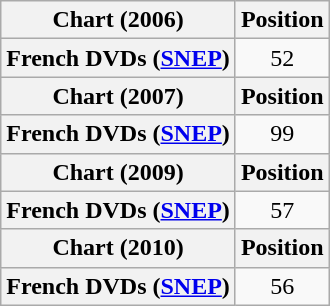<table class="wikitable sortable plainrowheaders" style="text-align:center">
<tr>
<th scope="col">Chart (2006)</th>
<th scope="col">Position</th>
</tr>
<tr>
<th scope="row">French DVDs (<a href='#'>SNEP</a>)</th>
<td>52</td>
</tr>
<tr>
<th scope="col">Chart (2007)</th>
<th scope="col">Position</th>
</tr>
<tr>
<th scope="row">French DVDs (<a href='#'>SNEP</a>)</th>
<td>99</td>
</tr>
<tr>
<th scope="col">Chart (2009)</th>
<th scope="col">Position</th>
</tr>
<tr>
<th scope="row">French DVDs (<a href='#'>SNEP</a>)</th>
<td>57</td>
</tr>
<tr>
<th scope="col">Chart (2010)</th>
<th scope="col">Position</th>
</tr>
<tr>
<th scope="row">French DVDs (<a href='#'>SNEP</a>)</th>
<td>56</td>
</tr>
</table>
